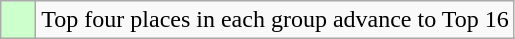<table class="wikitable">
<tr>
<td style="background:#cfc;">    </td>
<td>Top four places in each group advance to Top 16</td>
</tr>
</table>
